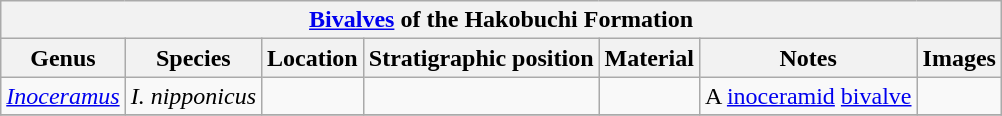<table class="wikitable" align="center">
<tr>
<th colspan="7" align="center"><a href='#'>Bivalves</a> of the Hakobuchi Formation</th>
</tr>
<tr>
<th>Genus</th>
<th>Species</th>
<th>Location</th>
<th>Stratigraphic position</th>
<th>Material</th>
<th>Notes</th>
<th>Images</th>
</tr>
<tr>
<td><em><a href='#'>Inoceramus</a></em></td>
<td><em>I. nipponicus</em></td>
<td></td>
<td></td>
<td></td>
<td>A <a href='#'>inoceramid</a> <a href='#'>bivalve</a></td>
<td></td>
</tr>
<tr>
</tr>
</table>
